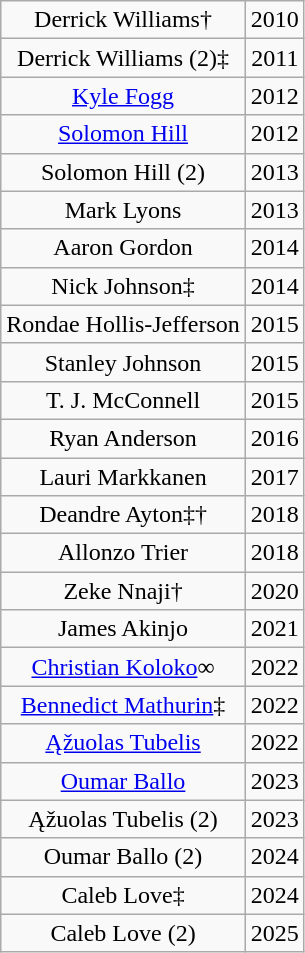<table class="wikitable" style="text-align:center;">
<tr>
<td>Derrick Williams†</td>
<td>2010</td>
</tr>
<tr>
<td>Derrick Williams (2)‡</td>
<td>2011</td>
</tr>
<tr>
<td><a href='#'>Kyle Fogg</a></td>
<td>2012</td>
</tr>
<tr>
<td><a href='#'>Solomon Hill</a></td>
<td>2012</td>
</tr>
<tr>
<td>Solomon Hill (2)</td>
<td>2013</td>
</tr>
<tr>
<td>Mark Lyons</td>
<td>2013</td>
</tr>
<tr>
<td>Aaron Gordon</td>
<td>2014</td>
</tr>
<tr>
<td>Nick Johnson‡</td>
<td>2014</td>
</tr>
<tr>
<td>Rondae Hollis-Jefferson</td>
<td>2015</td>
</tr>
<tr>
<td>Stanley Johnson</td>
<td>2015</td>
</tr>
<tr>
<td>T. J. McConnell</td>
<td>2015</td>
</tr>
<tr>
<td>Ryan Anderson</td>
<td>2016</td>
</tr>
<tr>
<td>Lauri Markkanen</td>
<td>2017</td>
</tr>
<tr>
<td>Deandre Ayton‡†</td>
<td>2018</td>
</tr>
<tr>
<td>Allonzo Trier</td>
<td>2018</td>
</tr>
<tr>
<td>Zeke Nnaji†</td>
<td>2020</td>
</tr>
<tr>
<td>James Akinjo</td>
<td>2021</td>
</tr>
<tr>
<td><a href='#'>Christian Koloko</a>∞</td>
<td>2022</td>
</tr>
<tr>
<td><a href='#'>Bennedict Mathurin</a>‡</td>
<td>2022</td>
</tr>
<tr>
<td><a href='#'>Ąžuolas Tubelis</a></td>
<td>2022</td>
</tr>
<tr>
<td><a href='#'>Oumar Ballo</a></td>
<td>2023</td>
</tr>
<tr>
<td>Ąžuolas Tubelis (2)</td>
<td>2023</td>
</tr>
<tr>
<td>Oumar Ballo (2)</td>
<td>2024</td>
</tr>
<tr>
<td>Caleb Love‡</td>
<td>2024</td>
</tr>
<tr>
<td>Caleb Love (2)</td>
<td>2025</td>
</tr>
</table>
